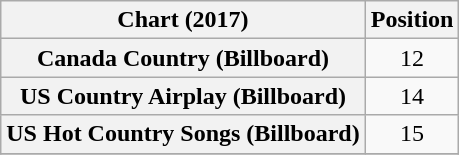<table class="wikitable sortable plainrowheaders" style="text-align:center">
<tr>
<th scope="col">Chart (2017)</th>
<th scope="col">Position</th>
</tr>
<tr>
<th scope="row">Canada Country (Billboard)</th>
<td>12</td>
</tr>
<tr>
<th scope="row">US Country Airplay (Billboard)</th>
<td>14</td>
</tr>
<tr>
<th scope="row">US Hot Country Songs (Billboard)</th>
<td>15</td>
</tr>
<tr>
</tr>
</table>
